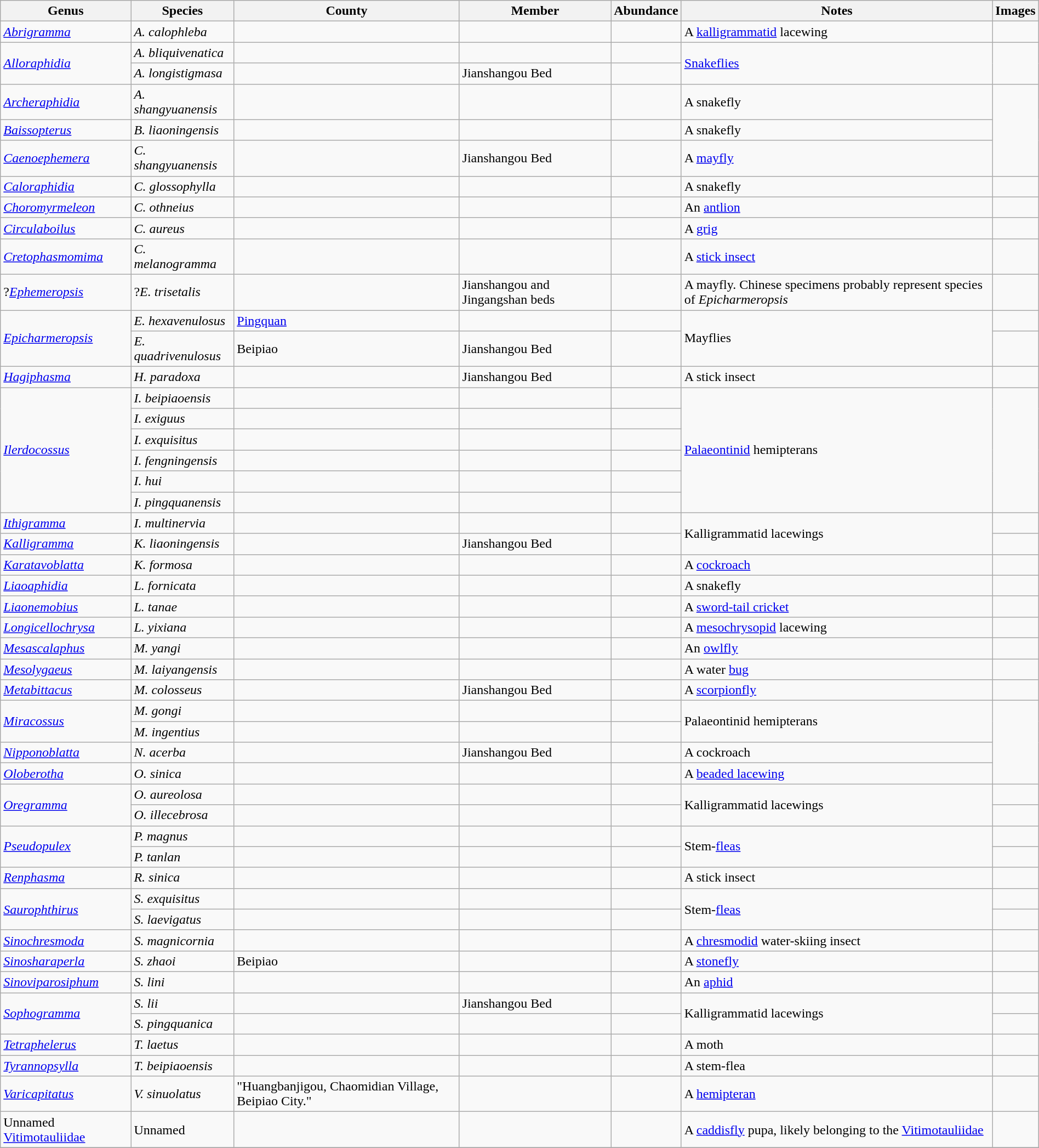<table class="wikitable" align="center" width="100%">
<tr>
<th>Genus</th>
<th>Species</th>
<th>County</th>
<th>Member</th>
<th>Abundance</th>
<th>Notes</th>
<th>Images</th>
</tr>
<tr>
<td><em><a href='#'>Abrigramma</a></em></td>
<td><em>A. calophleba</em></td>
<td></td>
<td></td>
<td></td>
<td>A <a href='#'>kalligrammatid</a> lacewing</td>
<td></td>
</tr>
<tr>
<td rowspan=2><em><a href='#'>Alloraphidia</a></em></td>
<td><em>A. bliquivenatica</em></td>
<td></td>
<td></td>
<td></td>
<td rowspan=2><a href='#'>Snakeflies</a></td>
<td rowspan="2"></td>
</tr>
<tr>
<td><em>A. longistigmasa</em></td>
<td></td>
<td>Jianshangou Bed</td>
<td></td>
</tr>
<tr>
<td><em><a href='#'>Archeraphidia</a></em></td>
<td><em>A. shangyuanensis</em></td>
<td></td>
<td></td>
<td></td>
<td>A snakefly</td>
</tr>
<tr>
<td><em><a href='#'>Baissopterus</a></em></td>
<td><em>B. liaoningensis</em></td>
<td></td>
<td></td>
<td></td>
<td>A snakefly</td>
</tr>
<tr>
<td><em><a href='#'>Caenoephemera</a></em></td>
<td><em>C. shangyuanensis</em></td>
<td></td>
<td>Jianshangou Bed</td>
<td></td>
<td>A <a href='#'>mayfly</a></td>
</tr>
<tr>
<td><em><a href='#'>Caloraphidia</a></em></td>
<td><em>C. glossophylla</em></td>
<td></td>
<td></td>
<td></td>
<td>A snakefly</td>
<td></td>
</tr>
<tr>
<td><em><a href='#'>Choromyrmeleon</a></em></td>
<td><em>C. othneius</em></td>
<td></td>
<td></td>
<td></td>
<td>An <a href='#'>antlion</a></td>
<td></td>
</tr>
<tr>
<td><em><a href='#'>Circulaboilus</a></em></td>
<td><em>C. aureus</em></td>
<td></td>
<td></td>
<td></td>
<td>A <a href='#'>grig</a></td>
</tr>
<tr>
<td><em><a href='#'>Cretophasmomima</a></em></td>
<td><em>C. melanogramma</em></td>
<td></td>
<td></td>
<td></td>
<td>A <a href='#'>stick insect</a></td>
<td></td>
</tr>
<tr>
<td>?<em><a href='#'>Ephemeropsis</a></em></td>
<td>?<em>E. trisetalis</em></td>
<td></td>
<td>Jianshangou and Jingangshan beds</td>
<td></td>
<td>A mayfly. Chinese specimens probably represent species of <em>Epicharmeropsis</em></td>
<td></td>
</tr>
<tr>
<td rowspan = 2><em><a href='#'>Epicharmeropsis</a></em></td>
<td><em>E. hexavenulosus</em></td>
<td><a href='#'>Pingquan</a></td>
<td></td>
<td></td>
<td rowspan = 2>Mayflies</td>
</tr>
<tr>
<td><em>E. quadrivenulosus</em></td>
<td>Beipiao</td>
<td>Jianshangou Bed</td>
<td></td>
<td></td>
</tr>
<tr>
<td><em><a href='#'>Hagiphasma</a></em></td>
<td><em>H. paradoxa</em></td>
<td></td>
<td>Jianshangou Bed</td>
<td></td>
<td>A stick insect</td>
<td></td>
</tr>
<tr>
<td rowspan=6><em><a href='#'>Ilerdocossus</a></em></td>
<td><em>I. beipiaoensis</em></td>
<td></td>
<td></td>
<td></td>
<td rowspan=6><a href='#'>Palaeontinid</a> hemipterans</td>
</tr>
<tr>
<td><em>I. exiguus</em></td>
<td></td>
<td></td>
<td></td>
</tr>
<tr>
<td><em>I. exquisitus</em></td>
<td></td>
<td></td>
<td></td>
</tr>
<tr>
<td><em>I. fengningensis</em></td>
<td></td>
<td></td>
<td></td>
</tr>
<tr>
<td><em>I. hui</em></td>
<td></td>
<td></td>
<td></td>
</tr>
<tr>
<td><em>I. pingquanensis</em></td>
<td></td>
<td></td>
<td></td>
</tr>
<tr>
<td><em><a href='#'>Ithigramma</a></em></td>
<td><em>I. multinervia</em></td>
<td></td>
<td></td>
<td></td>
<td rowspan=2>Kalligrammatid lacewings</td>
<td></td>
</tr>
<tr>
<td><em><a href='#'>Kalligramma</a></em></td>
<td><em>K. liaoningensis</em></td>
<td></td>
<td>Jianshangou Bed</td>
<td></td>
<td></td>
</tr>
<tr>
<td><em><a href='#'>Karatavoblatta</a></em></td>
<td><em>K. formosa</em></td>
<td></td>
<td></td>
<td></td>
<td>A <a href='#'>cockroach</a></td>
<td></td>
</tr>
<tr>
<td><em><a href='#'>Liaoaphidia</a></em></td>
<td><em>L. fornicata</em></td>
<td></td>
<td></td>
<td></td>
<td>A snakefly</td>
<td></td>
</tr>
<tr>
<td><em><a href='#'>Liaonemobius</a></em></td>
<td><em>L. tanae</em></td>
<td></td>
<td></td>
<td></td>
<td>A <a href='#'>sword-tail cricket</a></td>
<td></td>
</tr>
<tr>
<td><em><a href='#'>Longicellochrysa</a></em></td>
<td><em>L. yixiana</em></td>
<td></td>
<td></td>
<td></td>
<td>A <a href='#'>mesochrysopid</a> lacewing</td>
<td></td>
</tr>
<tr>
<td><em><a href='#'>Mesascalaphus</a></em></td>
<td><em>M. yangi</em></td>
<td></td>
<td></td>
<td></td>
<td>An <a href='#'>owlfly</a></td>
<td></td>
</tr>
<tr>
<td><em><a href='#'>Mesolygaeus</a></em></td>
<td><em>M. laiyangensis</em></td>
<td></td>
<td></td>
<td></td>
<td>A water <a href='#'>bug</a></td>
<td></td>
</tr>
<tr>
<td><em><a href='#'>Metabittacus</a></em></td>
<td><em>M. colosseus</em></td>
<td></td>
<td>Jianshangou Bed</td>
<td></td>
<td>A <a href='#'>scorpionfly</a></td>
<td></td>
</tr>
<tr>
<td rowspan = 2><em><a href='#'>Miracossus</a></em></td>
<td><em>M. gongi</em></td>
<td></td>
<td></td>
<td></td>
<td rowspan = 2>Palaeontinid hemipterans</td>
</tr>
<tr>
<td><em>M. ingentius</em></td>
<td></td>
<td></td>
<td></td>
</tr>
<tr>
<td><em><a href='#'>Nipponoblatta</a></em></td>
<td><em>N. acerba</em></td>
<td></td>
<td>Jianshangou Bed</td>
<td></td>
<td>A cockroach</td>
</tr>
<tr>
<td><em><a href='#'>Oloberotha</a></em></td>
<td><em>O. sinica</em></td>
<td></td>
<td></td>
<td></td>
<td>A <a href='#'>beaded lacewing</a></td>
</tr>
<tr>
<td rowspan = 2><em><a href='#'>Oregramma</a></em></td>
<td><em>O. aureolosa</em></td>
<td></td>
<td></td>
<td></td>
<td rowspan = 2>Kalligrammatid lacewings</td>
<td></td>
</tr>
<tr>
<td><em>O. illecebrosa</em></td>
<td></td>
<td></td>
<td></td>
<td></td>
</tr>
<tr>
<td rowspan = 2><em><a href='#'>Pseudopulex</a></em></td>
<td><em>P. magnus</em></td>
<td></td>
<td></td>
<td></td>
<td rowspan = 2>Stem-<a href='#'>fleas</a></td>
</tr>
<tr>
<td><em>P. tanlan</em></td>
<td></td>
<td></td>
<td></td>
<td></td>
</tr>
<tr>
<td><em><a href='#'>Renphasma</a></em></td>
<td><em>R. sinica</em></td>
<td></td>
<td></td>
<td></td>
<td>A stick insect</td>
<td></td>
</tr>
<tr>
<td rowspan = 2><em><a href='#'>Saurophthirus</a></em></td>
<td><em>S. exquisitus</em></td>
<td></td>
<td></td>
<td></td>
<td rowspan = 2>Stem-<a href='#'>fleas</a></td>
<td></td>
</tr>
<tr>
<td><em>S. laevigatus</em></td>
<td></td>
<td></td>
<td></td>
<td></td>
</tr>
<tr>
<td><em><a href='#'>Sinochresmoda</a></em></td>
<td><em>S. magnicornia</em></td>
<td></td>
<td></td>
<td></td>
<td>A <a href='#'>chresmodid</a> water-skiing insect</td>
<td></td>
</tr>
<tr>
<td><em><a href='#'>Sinosharaperla</a></em></td>
<td><em>S. zhaoi</em></td>
<td>Beipiao</td>
<td></td>
<td></td>
<td>A <a href='#'>stonefly</a></td>
<td></td>
</tr>
<tr>
<td><em><a href='#'>Sinoviparosiphum</a></em></td>
<td><em>S. lini</em></td>
<td></td>
<td></td>
<td></td>
<td>An <a href='#'>aphid</a></td>
<td></td>
</tr>
<tr>
<td rowspan = 2><em><a href='#'>Sophogramma</a></em></td>
<td><em>S. lii</em></td>
<td></td>
<td>Jianshangou Bed</td>
<td></td>
<td rowspan = 2>Kalligrammatid lacewings</td>
<td></td>
</tr>
<tr>
<td><em>S. pingquanica</em></td>
<td></td>
<td></td>
<td></td>
<td></td>
</tr>
<tr>
<td><em><a href='#'>Tetraphelerus</a></em></td>
<td><em>T. laetus</em></td>
<td></td>
<td></td>
<td></td>
<td>A moth</td>
<td></td>
</tr>
<tr>
<td><em><a href='#'>Tyrannopsylla</a></em></td>
<td><em>T. beipiaoensis</em></td>
<td></td>
<td></td>
<td></td>
<td>A stem-flea</td>
<td></td>
</tr>
<tr>
<td><em><a href='#'>Varicapitatus</a></em></td>
<td><em>V. sinuolatus</em></td>
<td>"Huangbanjigou, Chaomidian Village, Beipiao City."</td>
<td></td>
<td></td>
<td>A <a href='#'>hemipteran</a></td>
<td></td>
</tr>
<tr>
<td>Unnamed <a href='#'>Vitimotauliidae</a></td>
<td>Unnamed</td>
<td></td>
<td></td>
<td></td>
<td>A <a href='#'>caddisfly</a> pupa, likely belonging to the <a href='#'>Vitimotauliidae</a></td>
<td></td>
</tr>
<tr>
</tr>
</table>
